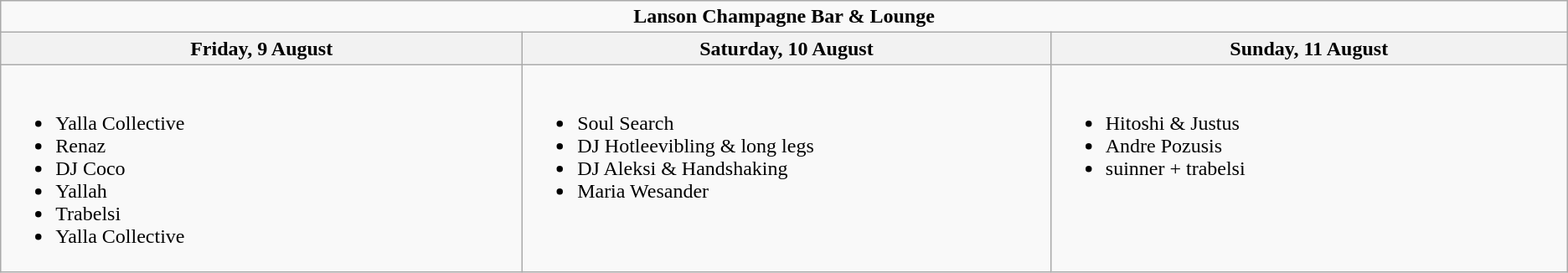<table class="wikitable">
<tr>
<td colspan="4" align="center"><strong>Lanson Champagne Bar & Lounge</strong></td>
</tr>
<tr>
<th width="500">Friday, 9 August</th>
<th width="500">Saturday, 10 August</th>
<th width="500">Sunday, 11 August</th>
</tr>
<tr valign="top">
<td><br><ul><li>Yalla Collective</li><li>Renaz</li><li>DJ Coco</li><li>Yallah</li><li>Trabelsi</li><li>Yalla Collective</li></ul></td>
<td><br><ul><li>Soul Search</li><li>DJ Hotleevibling & long legs</li><li>DJ Aleksi & Handshaking</li><li>Maria Wesander</li></ul></td>
<td><br><ul><li>Hitoshi & Justus</li><li>Andre Pozusis</li><li>suinner + trabelsi</li></ul></td>
</tr>
</table>
